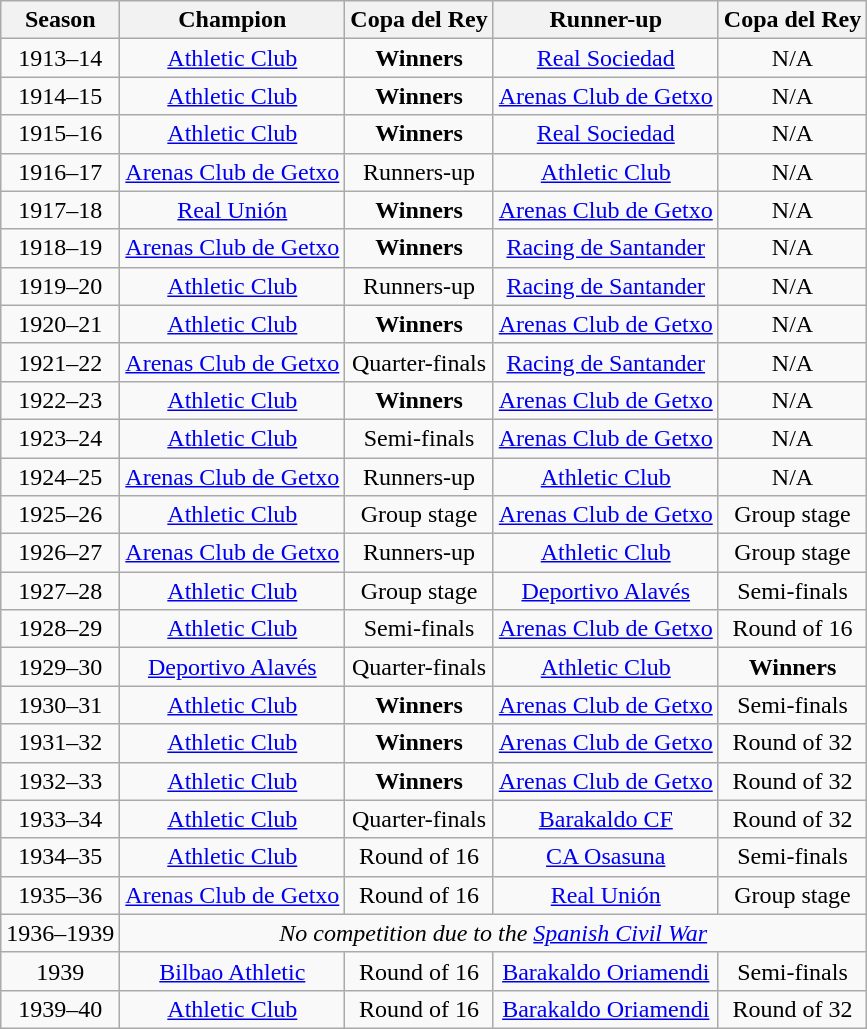<table class="wikitable" style="text-align:center">
<tr>
<th>Season</th>
<th>Champion</th>
<th>Copa del Rey</th>
<th>Runner-up</th>
<th>Copa del Rey</th>
</tr>
<tr>
<td>1913–14</td>
<td><a href='#'>Athletic Club</a></td>
<td><strong>Winners</strong></td>
<td><a href='#'>Real Sociedad</a></td>
<td>N/A</td>
</tr>
<tr>
<td>1914–15</td>
<td><a href='#'>Athletic Club</a></td>
<td><strong>Winners</strong></td>
<td><a href='#'>Arenas Club de Getxo</a></td>
<td>N/A</td>
</tr>
<tr>
<td>1915–16</td>
<td><a href='#'>Athletic Club</a></td>
<td><strong>Winners</strong></td>
<td><a href='#'>Real Sociedad</a></td>
<td>N/A</td>
</tr>
<tr>
<td>1916–17</td>
<td><a href='#'>Arenas Club de Getxo</a></td>
<td>Runners-up</td>
<td><a href='#'>Athletic Club</a></td>
<td>N/A</td>
</tr>
<tr>
<td>1917–18</td>
<td><a href='#'>Real Unión</a></td>
<td><strong>Winners</strong></td>
<td><a href='#'>Arenas Club de Getxo</a></td>
<td>N/A</td>
</tr>
<tr>
<td>1918–19</td>
<td><a href='#'>Arenas Club de Getxo</a></td>
<td><strong>Winners</strong></td>
<td><a href='#'>Racing de Santander</a></td>
<td>N/A</td>
</tr>
<tr>
<td>1919–20</td>
<td><a href='#'>Athletic Club</a></td>
<td>Runners-up</td>
<td><a href='#'>Racing de Santander</a></td>
<td>N/A</td>
</tr>
<tr>
<td>1920–21</td>
<td><a href='#'>Athletic Club</a></td>
<td><strong>Winners</strong></td>
<td><a href='#'>Arenas Club de Getxo</a></td>
<td>N/A</td>
</tr>
<tr>
<td>1921–22</td>
<td><a href='#'>Arenas Club de Getxo</a></td>
<td>Quarter-finals</td>
<td><a href='#'>Racing de Santander</a></td>
<td>N/A</td>
</tr>
<tr>
<td>1922–23</td>
<td><a href='#'>Athletic Club</a></td>
<td><strong>Winners</strong></td>
<td><a href='#'>Arenas Club de Getxo</a></td>
<td>N/A</td>
</tr>
<tr>
<td>1923–24</td>
<td><a href='#'>Athletic Club</a></td>
<td>Semi-finals</td>
<td><a href='#'>Arenas Club de Getxo</a></td>
<td>N/A</td>
</tr>
<tr>
<td>1924–25</td>
<td><a href='#'>Arenas Club de Getxo</a></td>
<td>Runners-up</td>
<td><a href='#'>Athletic Club</a></td>
<td>N/A</td>
</tr>
<tr>
<td>1925–26</td>
<td><a href='#'>Athletic Club</a></td>
<td>Group stage</td>
<td><a href='#'>Arenas Club de Getxo</a></td>
<td>Group stage</td>
</tr>
<tr>
<td>1926–27</td>
<td><a href='#'>Arenas Club de Getxo</a></td>
<td>Runners-up</td>
<td><a href='#'>Athletic Club</a></td>
<td>Group stage</td>
</tr>
<tr>
<td>1927–28</td>
<td><a href='#'>Athletic Club</a></td>
<td>Group stage</td>
<td><a href='#'>Deportivo Alavés</a></td>
<td>Semi-finals</td>
</tr>
<tr>
<td>1928–29</td>
<td><a href='#'>Athletic Club</a></td>
<td>Semi-finals</td>
<td><a href='#'>Arenas Club de Getxo</a></td>
<td>Round of 16</td>
</tr>
<tr>
<td>1929–30</td>
<td><a href='#'>Deportivo Alavés</a></td>
<td>Quarter-finals</td>
<td><a href='#'>Athletic Club</a></td>
<td><strong>Winners</strong></td>
</tr>
<tr>
<td>1930–31</td>
<td><a href='#'>Athletic Club</a></td>
<td><strong>Winners</strong></td>
<td><a href='#'>Arenas Club de Getxo</a></td>
<td>Semi-finals</td>
</tr>
<tr>
<td>1931–32</td>
<td><a href='#'>Athletic Club</a></td>
<td><strong>Winners</strong></td>
<td><a href='#'>Arenas Club de Getxo</a></td>
<td>Round of 32</td>
</tr>
<tr>
<td>1932–33</td>
<td><a href='#'>Athletic Club</a></td>
<td><strong>Winners</strong></td>
<td><a href='#'>Arenas Club de Getxo</a></td>
<td>Round of 32</td>
</tr>
<tr>
<td>1933–34</td>
<td><a href='#'>Athletic Club</a></td>
<td>Quarter-finals</td>
<td><a href='#'>Barakaldo CF</a></td>
<td>Round of 32</td>
</tr>
<tr>
<td>1934–35</td>
<td><a href='#'>Athletic Club</a></td>
<td>Round of 16</td>
<td><a href='#'>CA Osasuna</a></td>
<td>Semi-finals</td>
</tr>
<tr>
<td>1935–36</td>
<td><a href='#'>Arenas Club de Getxo</a></td>
<td>Round of 16</td>
<td><a href='#'>Real Unión</a></td>
<td>Group stage</td>
</tr>
<tr>
<td>1936–1939</td>
<td colspan=4><em>No competition due to the <a href='#'>Spanish Civil War</a></em></td>
</tr>
<tr>
<td>1939</td>
<td><a href='#'>Bilbao Athletic</a></td>
<td>Round of 16</td>
<td><a href='#'>Barakaldo Oriamendi</a></td>
<td>Semi-finals</td>
</tr>
<tr>
<td>1939–40</td>
<td><a href='#'>Athletic Club</a></td>
<td>Round of 16</td>
<td><a href='#'>Barakaldo Oriamendi</a></td>
<td>Round of 32</td>
</tr>
</table>
